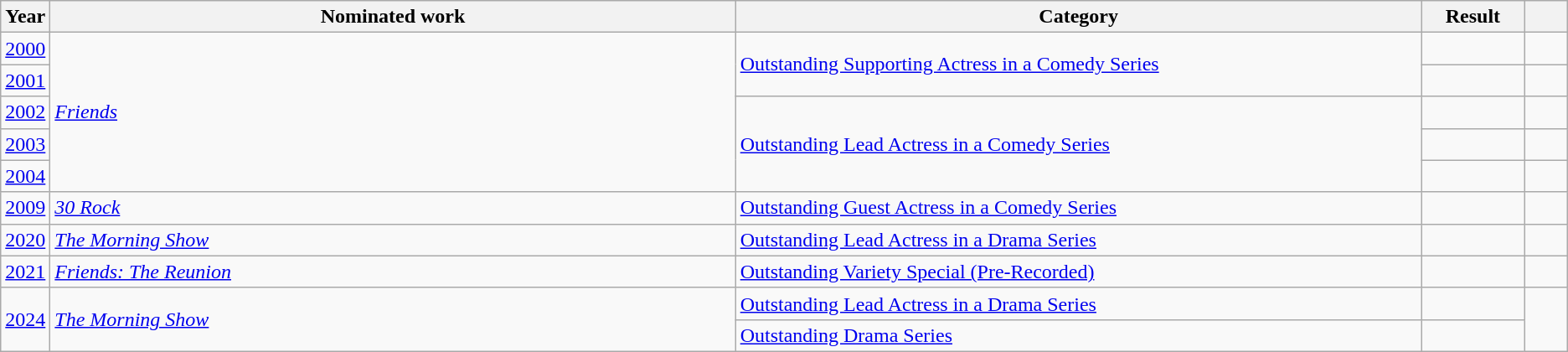<table class="wikitable sortable">
<tr>
<th scope="col" style="width:1em;">Year</th>
<th scope="col" style="width:39em;">Nominated work</th>
<th scope="col" style="width:39em;">Category</th>
<th scope="col" style="width:5em;">Result</th>
<th scope="col" style="width:2em;" class="unsortable"></th>
</tr>
<tr>
<td><a href='#'>2000</a></td>
<td rowspan="5"><em><a href='#'>Friends</a></em></td>
<td rowspan="2"><a href='#'>Outstanding Supporting Actress in a Comedy Series</a></td>
<td></td>
<td></td>
</tr>
<tr>
<td><a href='#'>2001</a></td>
<td></td>
<td></td>
</tr>
<tr>
<td><a href='#'>2002</a></td>
<td rowspan="3"><a href='#'>Outstanding Lead Actress in a Comedy Series</a></td>
<td></td>
<td></td>
</tr>
<tr>
<td><a href='#'>2003</a></td>
<td></td>
<td></td>
</tr>
<tr>
<td><a href='#'>2004</a></td>
<td></td>
<td></td>
</tr>
<tr>
<td><a href='#'>2009</a></td>
<td><em><a href='#'>30 Rock</a></em></td>
<td><a href='#'>Outstanding Guest Actress in a Comedy Series</a></td>
<td></td>
<td></td>
</tr>
<tr>
<td><a href='#'>2020</a></td>
<td><em><a href='#'>The Morning Show</a></em></td>
<td><a href='#'>Outstanding Lead Actress in a Drama Series</a></td>
<td></td>
<td></td>
</tr>
<tr>
<td><a href='#'>2021</a></td>
<td><em><a href='#'>Friends: The Reunion</a></em></td>
<td><a href='#'>Outstanding Variety Special (Pre-Recorded)</a></td>
<td></td>
<td></td>
</tr>
<tr>
<td rowspan=2><a href='#'>2024</a></td>
<td rowspan=2><em><a href='#'>The Morning Show</a></em></td>
<td><a href='#'>Outstanding Lead Actress in a Drama Series</a></td>
<td></td>
<td rowspan=2></td>
</tr>
<tr>
<td><a href='#'>Outstanding Drama Series</a></td>
<td></td>
</tr>
</table>
